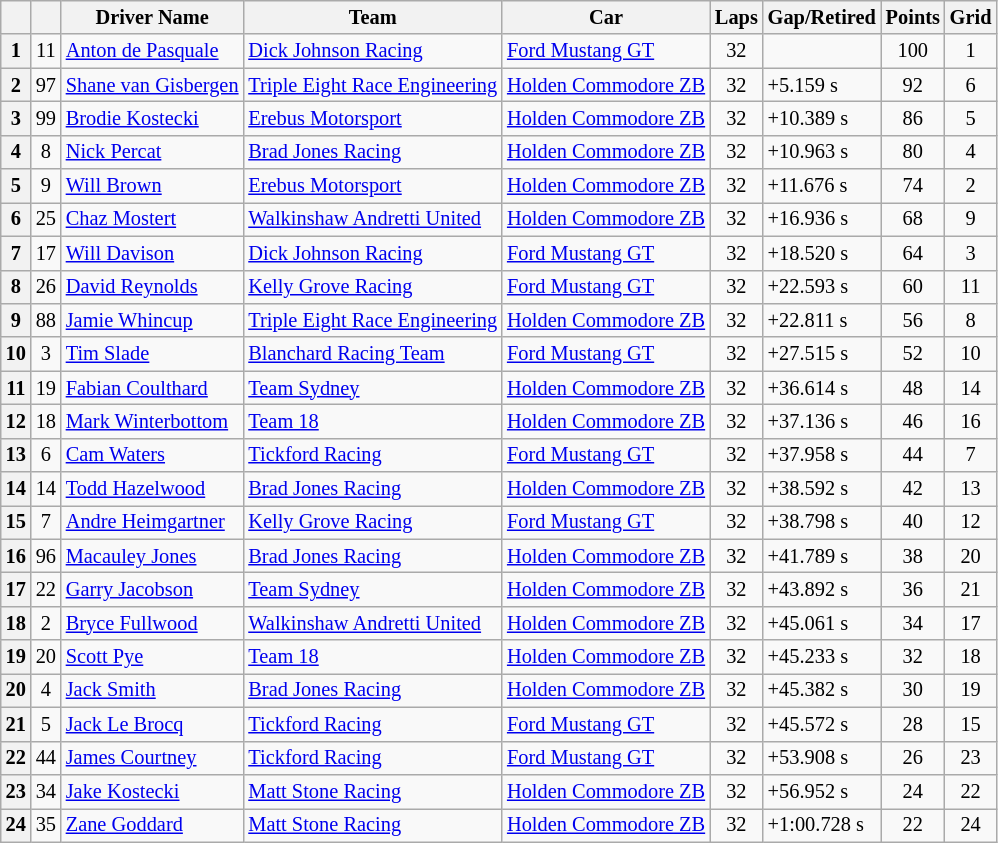<table class="wikitable" style=font-size:85%;>
<tr>
<th></th>
<th></th>
<th>Driver Name</th>
<th>Team</th>
<th>Car</th>
<th>Laps</th>
<th>Gap/Retired</th>
<th>Points</th>
<th>Grid</th>
</tr>
<tr>
<th>1</th>
<td align=center>11</td>
<td> <a href='#'>Anton de Pasquale</a></td>
<td><a href='#'>Dick Johnson Racing</a></td>
<td><a href='#'>Ford Mustang GT</a></td>
<td align=center>32</td>
<td></td>
<td align=center>100</td>
<td align=center>1</td>
</tr>
<tr>
<th>2</th>
<td align=center>97</td>
<td> <a href='#'>Shane van Gisbergen</a></td>
<td><a href='#'>Triple Eight Race Engineering</a></td>
<td><a href='#'>Holden Commodore ZB</a></td>
<td align=center>32</td>
<td>+5.159 s</td>
<td align=center>92</td>
<td align=center>6</td>
</tr>
<tr>
<th>3</th>
<td align=center>99</td>
<td> <a href='#'>Brodie Kostecki</a></td>
<td><a href='#'>Erebus Motorsport</a></td>
<td><a href='#'>Holden Commodore ZB</a></td>
<td align=center>32</td>
<td>+10.389 s</td>
<td align=center>86</td>
<td align=center>5</td>
</tr>
<tr>
<th>4</th>
<td align=center>8</td>
<td> <a href='#'>Nick Percat</a></td>
<td><a href='#'>Brad Jones Racing</a></td>
<td><a href='#'>Holden Commodore ZB</a></td>
<td align=center>32</td>
<td>+10.963 s</td>
<td align=center>80</td>
<td align=center>4</td>
</tr>
<tr>
<th>5</th>
<td align=center>9</td>
<td> <a href='#'>Will Brown</a></td>
<td><a href='#'>Erebus Motorsport</a></td>
<td><a href='#'>Holden Commodore ZB</a></td>
<td align=center>32</td>
<td>+11.676 s</td>
<td align=center>74</td>
<td align=center>2</td>
</tr>
<tr>
<th>6</th>
<td align=center>25</td>
<td> <a href='#'>Chaz Mostert</a></td>
<td><a href='#'>Walkinshaw Andretti United</a></td>
<td><a href='#'>Holden Commodore ZB</a></td>
<td align=center>32</td>
<td>+16.936 s</td>
<td align=center>68</td>
<td align=center>9</td>
</tr>
<tr>
<th>7</th>
<td align=center>17</td>
<td> <a href='#'>Will Davison</a></td>
<td><a href='#'>Dick Johnson Racing</a></td>
<td><a href='#'>Ford Mustang GT</a></td>
<td align=center>32</td>
<td>+18.520 s</td>
<td align=center>64</td>
<td align=center>3</td>
</tr>
<tr>
<th>8</th>
<td align=center>26</td>
<td> <a href='#'>David Reynolds</a></td>
<td><a href='#'>Kelly Grove Racing</a></td>
<td><a href='#'>Ford Mustang GT</a></td>
<td align=center>32</td>
<td>+22.593 s</td>
<td align=center>60</td>
<td align=center>11</td>
</tr>
<tr>
<th>9</th>
<td align=center>88</td>
<td> <a href='#'>Jamie Whincup</a></td>
<td><a href='#'>Triple Eight Race Engineering</a></td>
<td><a href='#'>Holden Commodore ZB</a></td>
<td align=center>32</td>
<td>+22.811 s</td>
<td align=center>56</td>
<td align=center>8</td>
</tr>
<tr>
<th>10</th>
<td align=center>3</td>
<td> <a href='#'>Tim Slade</a></td>
<td><a href='#'>Blanchard Racing Team</a></td>
<td><a href='#'>Ford Mustang GT</a></td>
<td align=center>32</td>
<td>+27.515 s</td>
<td align=center>52</td>
<td align=center>10</td>
</tr>
<tr>
<th>11</th>
<td align=center>19</td>
<td> <a href='#'>Fabian Coulthard</a></td>
<td><a href='#'>Team Sydney</a></td>
<td><a href='#'>Holden Commodore ZB</a></td>
<td align=center>32</td>
<td>+36.614 s</td>
<td align=center>48</td>
<td align=center>14</td>
</tr>
<tr>
<th>12</th>
<td align=center>18</td>
<td> <a href='#'>Mark Winterbottom</a></td>
<td><a href='#'>Team 18</a></td>
<td><a href='#'>Holden Commodore ZB</a></td>
<td align=center>32</td>
<td>+37.136 s</td>
<td align=center>46</td>
<td align=center>16</td>
</tr>
<tr>
<th>13</th>
<td align=center>6</td>
<td> <a href='#'>Cam Waters</a></td>
<td><a href='#'>Tickford Racing</a></td>
<td><a href='#'>Ford Mustang GT</a></td>
<td align=center>32</td>
<td>+37.958 s</td>
<td align=center>44</td>
<td align=center>7</td>
</tr>
<tr>
<th>14</th>
<td align=center>14</td>
<td> <a href='#'>Todd Hazelwood</a></td>
<td><a href='#'>Brad Jones Racing</a></td>
<td><a href='#'>Holden Commodore ZB</a></td>
<td align=center>32</td>
<td>+38.592 s</td>
<td align=center>42</td>
<td align=center>13</td>
</tr>
<tr>
<th>15</th>
<td align=center>7</td>
<td> <a href='#'>Andre Heimgartner</a></td>
<td><a href='#'>Kelly Grove Racing</a></td>
<td><a href='#'>Ford Mustang GT</a></td>
<td align=center>32</td>
<td>+38.798 s</td>
<td align=center>40</td>
<td align=center>12</td>
</tr>
<tr>
<th>16</th>
<td align=center>96</td>
<td> <a href='#'>Macauley Jones</a></td>
<td><a href='#'>Brad Jones Racing</a></td>
<td><a href='#'>Holden Commodore ZB</a></td>
<td align=center>32</td>
<td>+41.789 s</td>
<td align=center>38</td>
<td align=center>20</td>
</tr>
<tr>
<th>17</th>
<td align=center>22</td>
<td> <a href='#'>Garry Jacobson</a></td>
<td><a href='#'>Team Sydney</a></td>
<td><a href='#'>Holden Commodore ZB</a></td>
<td align=center>32</td>
<td>+43.892 s</td>
<td align=center>36</td>
<td align=center>21</td>
</tr>
<tr>
<th>18</th>
<td align=center>2</td>
<td> <a href='#'>Bryce Fullwood</a></td>
<td><a href='#'>Walkinshaw Andretti United</a></td>
<td><a href='#'>Holden Commodore ZB</a></td>
<td align=center>32</td>
<td>+45.061 s</td>
<td align=center>34</td>
<td align=center>17</td>
</tr>
<tr>
<th>19</th>
<td align=center>20</td>
<td> <a href='#'>Scott Pye</a></td>
<td><a href='#'>Team 18</a></td>
<td><a href='#'>Holden Commodore ZB</a></td>
<td align=center>32</td>
<td>+45.233 s</td>
<td align=center>32</td>
<td align=center>18</td>
</tr>
<tr>
<th>20</th>
<td align=center>4</td>
<td> <a href='#'>Jack Smith</a></td>
<td><a href='#'>Brad Jones Racing</a></td>
<td><a href='#'>Holden Commodore ZB</a></td>
<td align=center>32</td>
<td>+45.382 s</td>
<td align=center>30</td>
<td align=center>19</td>
</tr>
<tr>
<th>21</th>
<td align=center>5</td>
<td> <a href='#'>Jack Le Brocq</a></td>
<td><a href='#'>Tickford Racing</a></td>
<td><a href='#'>Ford Mustang GT</a></td>
<td align=center>32</td>
<td>+45.572 s</td>
<td align=center>28</td>
<td align=center>15</td>
</tr>
<tr>
<th>22</th>
<td align=center>44</td>
<td> <a href='#'>James Courtney</a></td>
<td><a href='#'>Tickford Racing</a></td>
<td><a href='#'>Ford Mustang GT</a></td>
<td align=center>32</td>
<td>+53.908 s</td>
<td align=center>26</td>
<td align=center>23</td>
</tr>
<tr>
<th>23</th>
<td align=center>34</td>
<td> <a href='#'>Jake Kostecki</a></td>
<td><a href='#'>Matt Stone Racing</a></td>
<td><a href='#'>Holden Commodore ZB</a></td>
<td align=center>32</td>
<td>+56.952 s</td>
<td align=center>24</td>
<td align=center>22</td>
</tr>
<tr>
<th>24</th>
<td align=center>35</td>
<td> <a href='#'>Zane Goddard</a></td>
<td><a href='#'>Matt Stone Racing</a></td>
<td><a href='#'>Holden Commodore ZB</a></td>
<td align=center>32</td>
<td>+1:00.728 s</td>
<td align=center>22</td>
<td align=center>24</td>
</tr>
</table>
